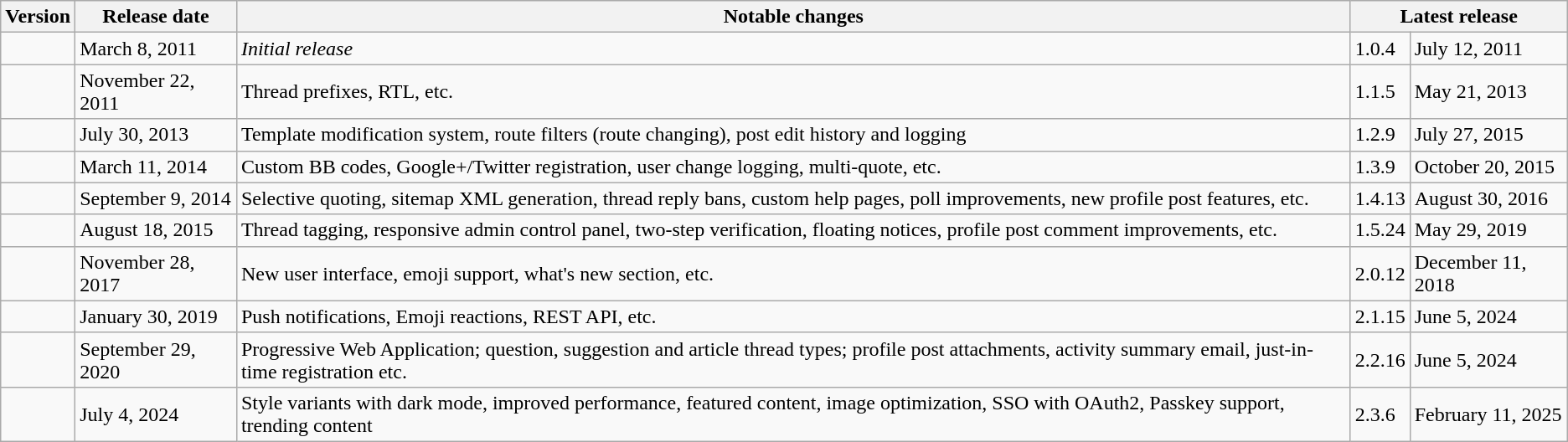<table class="wikitable">
<tr>
<th>Version</th>
<th>Release date</th>
<th>Notable changes</th>
<th colspan=2>Latest release</th>
</tr>
<tr>
<td></td>
<td>March 8, 2011</td>
<td><em>Initial release</em></td>
<td>1.0.4</td>
<td>July 12, 2011</td>
</tr>
<tr>
<td></td>
<td>November 22, 2011</td>
<td>Thread prefixes, RTL, etc.</td>
<td>1.1.5</td>
<td>May 21, 2013</td>
</tr>
<tr>
<td></td>
<td>July 30, 2013</td>
<td>Template modification system, route filters (route changing), post edit history and logging</td>
<td>1.2.9</td>
<td>July 27, 2015</td>
</tr>
<tr>
<td></td>
<td>March 11, 2014</td>
<td>Custom BB codes, Google+/Twitter registration, user change logging, multi-quote, etc.</td>
<td>1.3.9</td>
<td>October 20, 2015</td>
</tr>
<tr>
<td></td>
<td>September 9, 2014</td>
<td>Selective quoting, sitemap XML generation, thread reply bans, custom help pages, poll improvements, new profile post features, etc.</td>
<td>1.4.13</td>
<td>August 30, 2016</td>
</tr>
<tr>
<td></td>
<td>August 18, 2015</td>
<td>Thread tagging, responsive admin control panel, two-step verification, floating notices, profile post comment improvements, etc.</td>
<td>1.5.24</td>
<td>May 29, 2019</td>
</tr>
<tr>
<td></td>
<td>November 28, 2017</td>
<td>New user interface, emoji support, what's new section, etc.</td>
<td>2.0.12</td>
<td>December 11, 2018</td>
</tr>
<tr>
<td></td>
<td>January 30, 2019</td>
<td>Push notifications, Emoji reactions, REST API, etc.</td>
<td>2.1.15</td>
<td>June 5, 2024</td>
</tr>
<tr>
<td></td>
<td>September 29, 2020</td>
<td>Progressive Web Application; question, suggestion and article thread types; profile post attachments, activity summary email, just-in-time registration etc.</td>
<td>2.2.16</td>
<td>June 5, 2024</td>
</tr>
<tr>
<td></td>
<td>July 4, 2024</td>
<td>Style variants with dark mode, improved performance, featured content, image optimization, SSO with OAuth2, Passkey support, trending content</td>
<td>2.3.6</td>
<td>February 11, 2025</td>
</tr>
</table>
